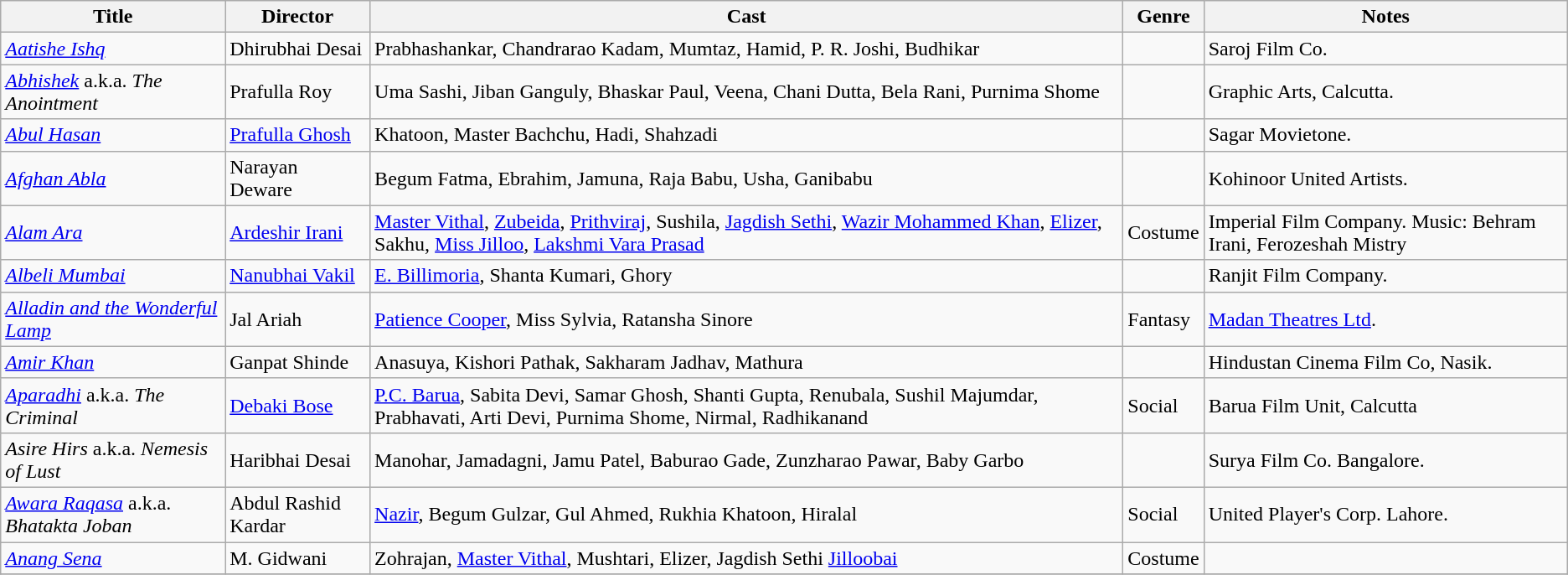<table class="wikitable">
<tr>
<th>Title</th>
<th>Director</th>
<th>Cast</th>
<th>Genre</th>
<th>Notes</th>
</tr>
<tr>
<td><em><a href='#'>Aatishe Ishq</a></em></td>
<td>Dhirubhai Desai</td>
<td>Prabhashankar, Chandrarao Kadam, Mumtaz, Hamid, P. R. Joshi, Budhikar</td>
<td></td>
<td>Saroj Film Co.</td>
</tr>
<tr>
<td><em><a href='#'>Abhishek</a></em> a.k.a. <em>The Anointment</em></td>
<td>Prafulla Roy</td>
<td>Uma Sashi, Jiban Ganguly, Bhaskar Paul, Veena, Chani Dutta, Bela Rani, Purnima Shome</td>
<td></td>
<td>Graphic Arts, Calcutta.</td>
</tr>
<tr>
<td><em><a href='#'>Abul Hasan</a></em></td>
<td><a href='#'>Prafulla Ghosh</a></td>
<td>Khatoon, Master Bachchu, Hadi, Shahzadi</td>
<td></td>
<td>Sagar Movietone.</td>
</tr>
<tr>
<td><em><a href='#'>Afghan Abla</a></em></td>
<td>Narayan Deware</td>
<td>Begum Fatma, Ebrahim, Jamuna, Raja Babu, Usha, Ganibabu</td>
<td></td>
<td>Kohinoor United Artists.</td>
</tr>
<tr>
<td><em><a href='#'>Alam Ara</a></em></td>
<td><a href='#'>Ardeshir Irani</a></td>
<td><a href='#'>Master Vithal</a>, <a href='#'>Zubeida</a>, <a href='#'>Prithviraj</a>, Sushila, <a href='#'>Jagdish Sethi</a>, <a href='#'>Wazir Mohammed Khan</a>, <a href='#'>Elizer</a>, Sakhu, <a href='#'>Miss Jilloo</a>, <a href='#'>Lakshmi Vara Prasad</a></td>
<td>Costume</td>
<td>Imperial Film Company. Music: Behram Irani, Ferozeshah Mistry</td>
</tr>
<tr>
<td><em><a href='#'>Albeli Mumbai</a></em></td>
<td><a href='#'>Nanubhai Vakil</a></td>
<td><a href='#'>E. Billimoria</a>, Shanta Kumari, Ghory</td>
<td></td>
<td>Ranjit Film Company.</td>
</tr>
<tr>
<td><em><a href='#'>Alladin and the Wonderful Lamp</a></em></td>
<td>Jal Ariah</td>
<td><a href='#'>Patience Cooper</a>, Miss Sylvia, Ratansha Sinore</td>
<td>Fantasy</td>
<td><a href='#'>Madan Theatres Ltd</a>.</td>
</tr>
<tr>
<td><em><a href='#'>Amir Khan</a></em></td>
<td>Ganpat Shinde</td>
<td>Anasuya, Kishori Pathak, Sakharam Jadhav, Mathura</td>
<td></td>
<td>Hindustan Cinema Film Co, Nasik.</td>
</tr>
<tr>
<td><em><a href='#'>Aparadhi</a></em> a.k.a. <em>The Criminal</em></td>
<td><a href='#'>Debaki Bose</a></td>
<td><a href='#'>P.C. Barua</a>, Sabita Devi, Samar Ghosh, Shanti Gupta, Renubala, Sushil Majumdar, Prabhavati, Arti Devi, Purnima Shome, Nirmal, Radhikanand</td>
<td>Social</td>
<td>Barua Film Unit, Calcutta</td>
</tr>
<tr>
<td><em>Asire Hirs</em> a.k.a. <em>Nemesis of Lust</em></td>
<td>Haribhai Desai</td>
<td>Manohar, Jamadagni, Jamu Patel, Baburao Gade, Zunzharao Pawar, Baby Garbo</td>
<td></td>
<td>Surya Film Co. Bangalore.</td>
</tr>
<tr>
<td><em><a href='#'>Awara Raqasa</a></em> a.k.a. <em>Bhatakta Joban</em></td>
<td>Abdul Rashid Kardar</td>
<td><a href='#'>Nazir</a>, Begum Gulzar, Gul Ahmed, Rukhia Khatoon, Hiralal</td>
<td>Social</td>
<td>United Player's Corp. Lahore.</td>
</tr>
<tr>
<td><em><a href='#'>Anang Sena</a></em></td>
<td>M. Gidwani</td>
<td>Zohrajan, <a href='#'>Master Vithal</a>, Mushtari, Elizer, Jagdish Sethi <a href='#'>Jilloobai</a></td>
<td>Costume</td>
<td></td>
</tr>
<tr>
</tr>
</table>
